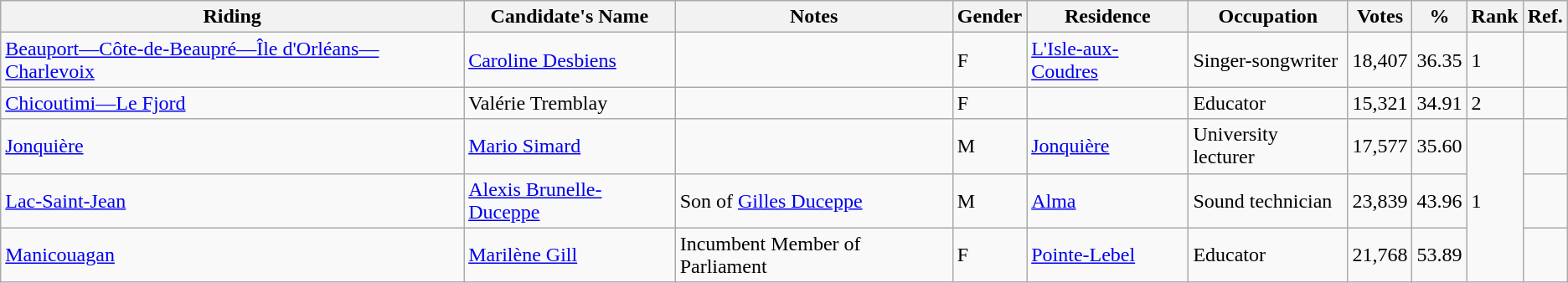<table class="wikitable sortable">
<tr>
<th>Riding</th>
<th>Candidate's Name</th>
<th>Notes</th>
<th>Gender</th>
<th>Residence</th>
<th>Occupation</th>
<th>Votes</th>
<th>%</th>
<th>Rank</th>
<th>Ref.</th>
</tr>
<tr>
<td><a href='#'>Beauport—Côte-de-Beaupré—Île d'Orléans—Charlevoix</a></td>
<td><a href='#'>Caroline Desbiens</a></td>
<td></td>
<td>F</td>
<td><a href='#'>L'Isle-aux-Coudres</a></td>
<td>Singer-songwriter</td>
<td>18,407</td>
<td>36.35</td>
<td>1</td>
<td></td>
</tr>
<tr>
<td><a href='#'>Chicoutimi—Le Fjord</a></td>
<td>Valérie Tremblay</td>
<td></td>
<td>F</td>
<td></td>
<td>Educator</td>
<td>15,321</td>
<td>34.91</td>
<td>2</td>
<td></td>
</tr>
<tr>
<td><a href='#'>Jonquière</a></td>
<td><a href='#'>Mario Simard</a></td>
<td></td>
<td>M</td>
<td><a href='#'>Jonquière</a></td>
<td>University lecturer</td>
<td>17,577</td>
<td>35.60</td>
<td rowspan="3">1</td>
<td></td>
</tr>
<tr>
<td><a href='#'>Lac-Saint-Jean</a></td>
<td><a href='#'>Alexis Brunelle-Duceppe</a></td>
<td>Son of <a href='#'>Gilles Duceppe</a></td>
<td>M</td>
<td><a href='#'>Alma</a></td>
<td>Sound technician</td>
<td>23,839</td>
<td>43.96</td>
<td></td>
</tr>
<tr>
<td><a href='#'>Manicouagan</a></td>
<td><a href='#'>Marilène Gill</a></td>
<td>Incumbent Member of Parliament</td>
<td>F</td>
<td><a href='#'>Pointe-Lebel</a></td>
<td>Educator</td>
<td>21,768</td>
<td>53.89</td>
<td></td>
</tr>
</table>
